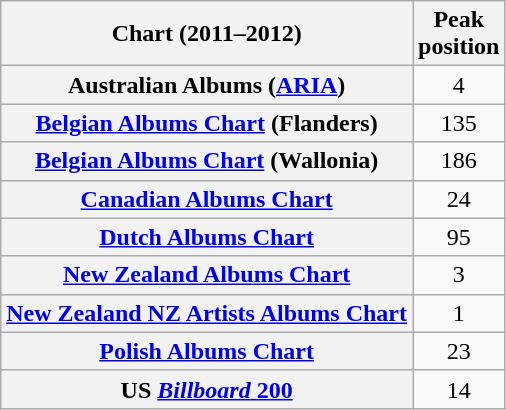<table class="wikitable sortable plainrowheaders">
<tr>
<th scope="col">Chart (2011–2012)</th>
<th scope="col">Peak<br>position</th>
</tr>
<tr>
<th scope="row">Australian Albums (<a href='#'>ARIA</a>)</th>
<td style="text-align:center;">4</td>
</tr>
<tr>
<th scope="row"><a href='#'>Belgian Albums Chart</a> (Flanders)</th>
<td style="text-align:center;">135</td>
</tr>
<tr>
<th scope="row"><a href='#'>Belgian Albums Chart</a> (Wallonia)</th>
<td style="text-align:center;">186</td>
</tr>
<tr>
<th scope="row"><a href='#'>Canadian Albums Chart</a></th>
<td style="text-align:center;">24</td>
</tr>
<tr>
<th scope="row"><a href='#'>Dutch Albums Chart</a></th>
<td style="text-align:center;">95</td>
</tr>
<tr>
<th scope="row"><a href='#'>New Zealand Albums Chart</a></th>
<td style="text-align:center;">3</td>
</tr>
<tr>
<th scope="row"><a href='#'>New Zealand NZ Artists Albums Chart</a></th>
<td style="text-align:center;">1</td>
</tr>
<tr>
<th scope="row"><a href='#'>Polish Albums Chart</a></th>
<td style="text-align:center;">23</td>
</tr>
<tr>
<th scope="row">US <a href='#'><em>Billboard</em> 200</a></th>
<td style="text-align:center;">14</td>
</tr>
</table>
